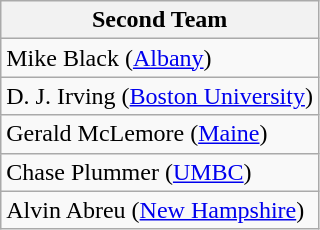<table class="wikitable">
<tr>
<th>Second Team</th>
</tr>
<tr>
<td>Mike Black (<a href='#'>Albany</a>)</td>
</tr>
<tr>
<td>D. J. Irving (<a href='#'>Boston University</a>)</td>
</tr>
<tr>
<td>Gerald McLemore (<a href='#'>Maine</a>)</td>
</tr>
<tr>
<td>Chase Plummer (<a href='#'>UMBC</a>)</td>
</tr>
<tr>
<td>Alvin Abreu (<a href='#'>New Hampshire</a>)</td>
</tr>
</table>
